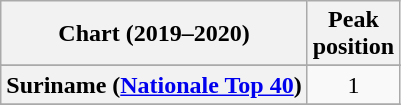<table class="wikitable sortable plainrowheaders">
<tr>
<th>Chart (2019–2020)</th>
<th>Peak<br>position</th>
</tr>
<tr>
</tr>
<tr>
</tr>
<tr>
</tr>
<tr>
</tr>
<tr>
</tr>
<tr>
</tr>
<tr>
</tr>
<tr>
</tr>
<tr>
</tr>
<tr>
</tr>
<tr>
</tr>
<tr>
</tr>
<tr>
<th scope="row">Suriname (<a href='#'>Nationale Top 40</a>)</th>
<td align="center">1</td>
</tr>
<tr>
</tr>
</table>
